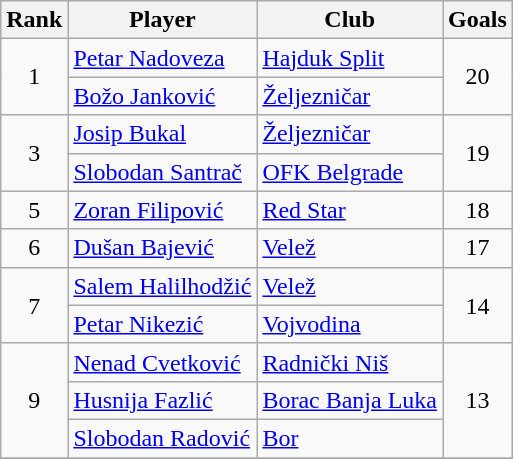<table class="wikitable" style="text-align:center">
<tr>
<th>Rank</th>
<th>Player</th>
<th>Club</th>
<th>Goals</th>
</tr>
<tr>
<td rowspan="2">1</td>
<td align="left"> <a href='#'>Petar Nadoveza</a></td>
<td align="left"><a href='#'>Hajduk Split</a></td>
<td rowspan="2">20</td>
</tr>
<tr>
<td align="left"> <a href='#'>Božo Janković</a></td>
<td align="left"><a href='#'>Željezničar</a></td>
</tr>
<tr>
<td rowspan="2">3</td>
<td align="left"> <a href='#'>Josip Bukal</a></td>
<td align="left"><a href='#'>Željezničar</a></td>
<td rowspan="2">19</td>
</tr>
<tr>
<td align="left"> <a href='#'>Slobodan Santrač</a></td>
<td align="left"><a href='#'>OFK Belgrade</a></td>
</tr>
<tr>
<td rowspan="1">5</td>
<td align="left"> <a href='#'>Zoran Filipović</a></td>
<td align="left"><a href='#'>Red Star</a></td>
<td>18</td>
</tr>
<tr>
<td rowspan="1">6</td>
<td align="left"> <a href='#'>Dušan Bajević</a></td>
<td align="left"><a href='#'>Velež</a></td>
<td>17</td>
</tr>
<tr>
<td rowspan="2">7</td>
<td align="left"> <a href='#'>Salem Halilhodžić</a></td>
<td align="left"><a href='#'>Velež</a></td>
<td rowspan="2">14</td>
</tr>
<tr>
<td align="left"> <a href='#'>Petar Nikezić</a></td>
<td align="left"><a href='#'>Vojvodina</a></td>
</tr>
<tr>
<td rowspan="3">9</td>
<td align="left"> <a href='#'>Nenad Cvetković</a></td>
<td align="left"><a href='#'>Radnički Niš</a></td>
<td rowspan="3">13</td>
</tr>
<tr>
<td align="left"> <a href='#'>Husnija Fazlić</a></td>
<td align="left"><a href='#'>Borac Banja Luka</a></td>
</tr>
<tr>
<td align="left"> <a href='#'>Slobodan Radović</a></td>
<td align="left"><a href='#'>Bor</a></td>
</tr>
<tr>
</tr>
</table>
